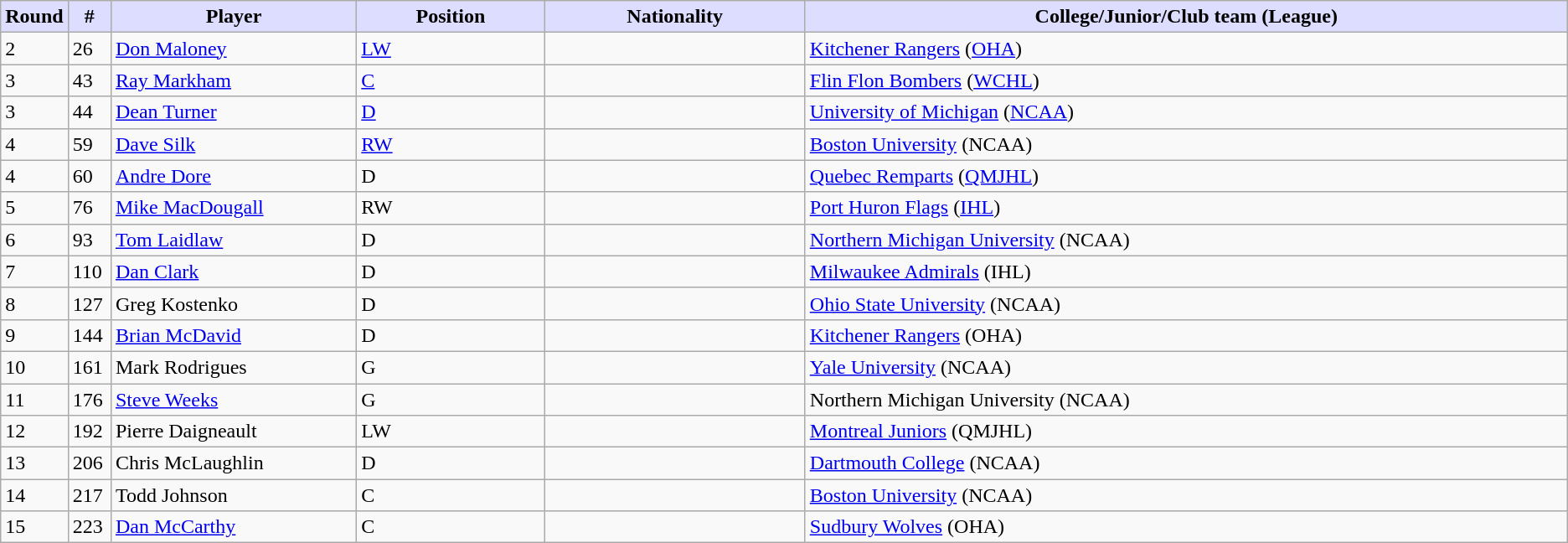<table class="wikitable">
<tr>
<th style="background:#ddf; width:2.00%;">Round</th>
<th style="background:#ddf; width:2.75%;">#</th>
<th style="background:#ddf; width:16.0%;">Player</th>
<th style="background:#ddf; width:12.25%;">Position</th>
<th style="background:#ddf; width:17.0%;">Nationality</th>
<th style="background:#ddf; width:100.0%;">College/Junior/Club team (League)</th>
</tr>
<tr>
<td>2</td>
<td>26</td>
<td><a href='#'>Don Maloney</a></td>
<td><a href='#'>LW</a></td>
<td></td>
<td><a href='#'>Kitchener Rangers</a> (<a href='#'>OHA</a>)</td>
</tr>
<tr>
<td>3</td>
<td>43</td>
<td><a href='#'>Ray Markham</a></td>
<td><a href='#'>C</a></td>
<td></td>
<td><a href='#'>Flin Flon Bombers</a> (<a href='#'>WCHL</a>)</td>
</tr>
<tr>
<td>3</td>
<td>44</td>
<td><a href='#'>Dean Turner</a></td>
<td><a href='#'>D</a></td>
<td></td>
<td><a href='#'>University of Michigan</a> (<a href='#'>NCAA</a>)</td>
</tr>
<tr>
<td>4</td>
<td>59</td>
<td><a href='#'>Dave Silk</a></td>
<td><a href='#'>RW</a></td>
<td></td>
<td><a href='#'>Boston University</a> (NCAA)</td>
</tr>
<tr>
<td>4</td>
<td>60</td>
<td><a href='#'>Andre Dore</a></td>
<td>D</td>
<td></td>
<td><a href='#'>Quebec Remparts</a> (<a href='#'>QMJHL</a>)</td>
</tr>
<tr>
<td>5</td>
<td>76</td>
<td><a href='#'>Mike MacDougall</a></td>
<td>RW</td>
<td></td>
<td><a href='#'>Port Huron Flags</a> (<a href='#'>IHL</a>)</td>
</tr>
<tr>
<td>6</td>
<td>93</td>
<td><a href='#'>Tom Laidlaw</a></td>
<td>D</td>
<td></td>
<td><a href='#'>Northern Michigan University</a> (NCAA)</td>
</tr>
<tr>
<td>7</td>
<td>110</td>
<td><a href='#'>Dan Clark</a></td>
<td>D</td>
<td></td>
<td><a href='#'>Milwaukee Admirals</a> (IHL)</td>
</tr>
<tr>
<td>8</td>
<td>127</td>
<td>Greg Kostenko</td>
<td>D</td>
<td></td>
<td><a href='#'>Ohio State University</a> (NCAA)</td>
</tr>
<tr>
<td>9</td>
<td>144</td>
<td><a href='#'>Brian McDavid</a></td>
<td>D</td>
<td></td>
<td><a href='#'>Kitchener Rangers</a> (OHA)</td>
</tr>
<tr>
<td>10</td>
<td>161</td>
<td>Mark Rodrigues</td>
<td>G</td>
<td></td>
<td><a href='#'>Yale University</a> (NCAA)</td>
</tr>
<tr>
<td>11</td>
<td>176</td>
<td><a href='#'>Steve Weeks</a></td>
<td>G</td>
<td></td>
<td>Northern Michigan University (NCAA)</td>
</tr>
<tr>
<td>12</td>
<td>192</td>
<td>Pierre Daigneault</td>
<td>LW</td>
<td></td>
<td><a href='#'>Montreal Juniors</a> (QMJHL)</td>
</tr>
<tr>
<td>13</td>
<td>206</td>
<td>Chris McLaughlin</td>
<td>D</td>
<td></td>
<td><a href='#'>Dartmouth College</a> (NCAA)</td>
</tr>
<tr>
<td>14</td>
<td>217</td>
<td>Todd Johnson</td>
<td>C</td>
<td></td>
<td><a href='#'>Boston University</a> (NCAA)</td>
</tr>
<tr>
<td>15</td>
<td>223</td>
<td><a href='#'>Dan McCarthy</a></td>
<td>C</td>
<td></td>
<td><a href='#'>Sudbury Wolves</a> (OHA)</td>
</tr>
</table>
